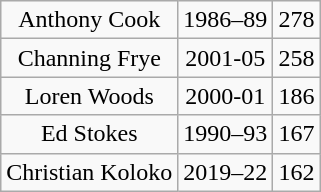<table class="wikitable" style="text-align: center;">
<tr>
<td>Anthony Cook</td>
<td>1986–89</td>
<td>278</td>
</tr>
<tr>
<td>Channing Frye</td>
<td>2001-05</td>
<td>258</td>
</tr>
<tr>
<td>Loren Woods</td>
<td>2000-01</td>
<td>186</td>
</tr>
<tr>
<td>Ed Stokes</td>
<td>1990–93</td>
<td>167</td>
</tr>
<tr>
<td>Christian Koloko</td>
<td>2019–22</td>
<td>162</td>
</tr>
</table>
